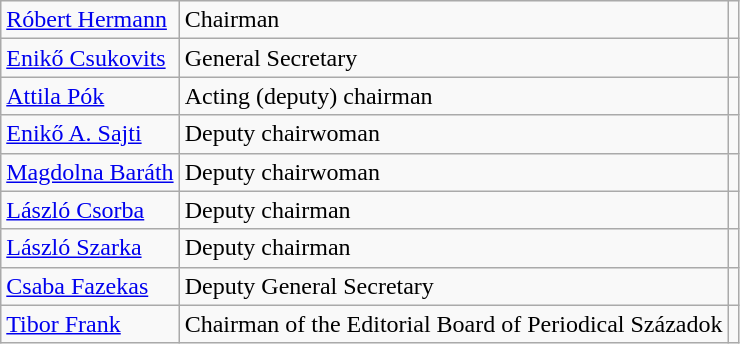<table class="wikitable">
<tr>
<td><a href='#'>Róbert Hermann</a></td>
<td>Chairman</td>
<td></td>
</tr>
<tr>
<td><a href='#'>Enikő Csukovits</a></td>
<td>General Secretary</td>
<td></td>
</tr>
<tr>
<td><a href='#'>Attila Pók</a></td>
<td>Acting (deputy) chairman</td>
<td></td>
</tr>
<tr>
<td><a href='#'>Enikő A. Sajti</a></td>
<td>Deputy chairwoman</td>
<td></td>
</tr>
<tr>
<td><a href='#'>Magdolna Baráth</a></td>
<td>Deputy chairwoman</td>
<td></td>
</tr>
<tr>
<td><a href='#'>László Csorba</a></td>
<td>Deputy chairman</td>
<td></td>
</tr>
<tr>
<td><a href='#'>László Szarka</a></td>
<td>Deputy chairman</td>
<td></td>
</tr>
<tr>
<td><a href='#'>Csaba Fazekas</a></td>
<td>Deputy General Secretary</td>
<td></td>
</tr>
<tr>
<td><a href='#'>Tibor Frank</a></td>
<td>Chairman of the Editorial Board of Periodical Századok</td>
<td></td>
</tr>
</table>
